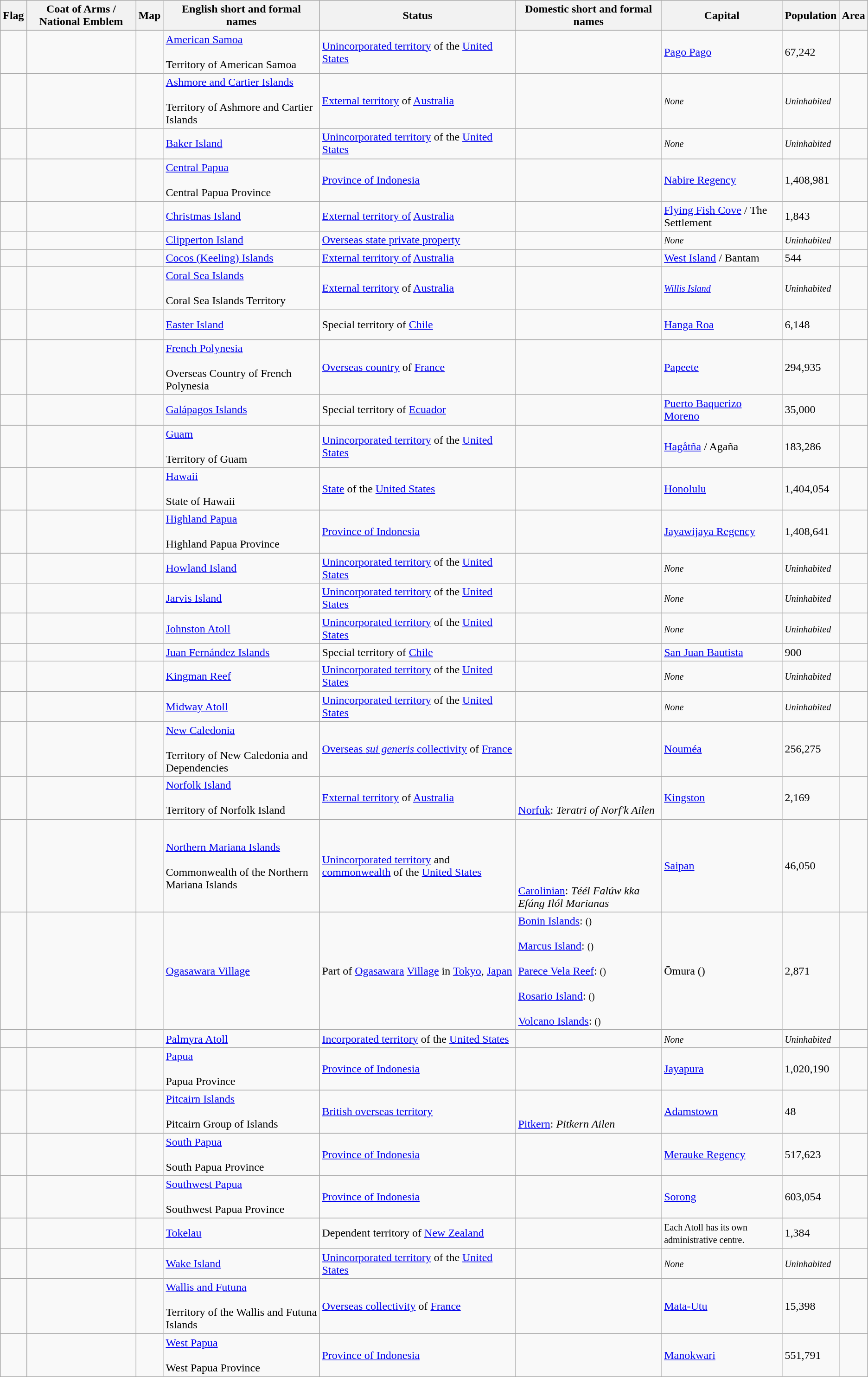<table class="wikitable sortable">
<tr>
<th class="unsortable">Flag</th>
<th>Coat of Arms / National Emblem</th>
<th class="unsortable">Map</th>
<th>English short and formal names</th>
<th>Status</th>
<th>Domestic short and formal names</th>
<th>Capital</th>
<th data-sort-type=number>Population</th>
<th>Area</th>
</tr>
<tr>
<td></td>
<td></td>
<td></td>
<td><a href='#'>American Samoa</a><br><br>Territory of American Samoa</td>
<td><a href='#'>Unincorporated territory</a> of the <a href='#'>United States</a></td>
<td><br><br></td>
<td><a href='#'>Pago Pago</a></td>
<td>67,242</td>
<td></td>
</tr>
<tr>
<td></td>
<td></td>
<td></td>
<td><a href='#'>Ashmore and Cartier Islands</a><br><br>Territory of Ashmore and Cartier Islands</td>
<td><a href='#'>External territory</a> of <a href='#'>Australia</a></td>
<td></td>
<td><small><em>None</em></small></td>
<td><small><em>Uninhabited</em></small></td>
<td></td>
</tr>
<tr>
<td></td>
<td></td>
<td></td>
<td><a href='#'>Baker Island</a></td>
<td><a href='#'>Unincorporated territory</a> of the <a href='#'>United States</a></td>
<td></td>
<td><small><em>None</em></small></td>
<td><small><em>Uninhabited</em></small></td>
<td></td>
</tr>
<tr>
<td></td>
<td></td>
<td></td>
<td><a href='#'>Central Papua</a><br><br>Central Papua Province</td>
<td><a href='#'>Province of Indonesia</a></td>
<td></td>
<td><a href='#'>Nabire Regency</a></td>
<td>1,408,981</td>
<td></td>
</tr>
<tr>
<td></td>
<td></td>
<td></td>
<td><a href='#'>Christmas Island</a></td>
<td><a href='#'>External territory of</a> <a href='#'>Australia</a></td>
<td></td>
<td><a href='#'>Flying Fish Cove</a> / The Settlement</td>
<td>1,843</td>
<td></td>
</tr>
<tr>
<td></td>
<td></td>
<td></td>
<td><a href='#'>Clipperton Island</a></td>
<td><a href='#'>Overseas state private property</a></td>
<td></td>
<td><small><em>None</em></small></td>
<td><small><em>Uninhabited</em></small></td>
<td></td>
</tr>
<tr>
<td></td>
<td></td>
<td></td>
<td><a href='#'>Cocos (Keeling) Islands</a></td>
<td><a href='#'>External territory of</a> <a href='#'>Australia</a></td>
<td></td>
<td><a href='#'>West Island</a> / Bantam</td>
<td>544</td>
<td></td>
</tr>
<tr>
<td></td>
<td></td>
<td></td>
<td><a href='#'>Coral Sea Islands</a><br><br>Coral Sea Islands Territory</td>
<td><a href='#'>External territory</a> of <a href='#'>Australia</a></td>
<td></td>
<td><small><em><a href='#'>Willis Island</a></em></small></td>
<td><small><em>Uninhabited</em></small></td>
<td></td>
</tr>
<tr>
<td></td>
<td></td>
<td></td>
<td><a href='#'>Easter Island</a></td>
<td>Special territory of <a href='#'>Chile</a></td>
<td><br><br></td>
<td><a href='#'>Hanga Roa</a></td>
<td>6,148</td>
<td></td>
</tr>
<tr>
<td></td>
<td></td>
<td></td>
<td><a href='#'>French Polynesia</a><br><br>Overseas Country of French Polynesia</td>
<td><a href='#'>Overseas country</a> of <a href='#'>France</a></td>
<td></td>
<td><a href='#'>Papeete</a></td>
<td>294,935</td>
<td></td>
</tr>
<tr>
<td></td>
<td></td>
<td></td>
<td><a href='#'>Galápagos Islands</a></td>
<td>Special territory of <a href='#'>Ecuador</a></td>
<td></td>
<td><a href='#'>Puerto Baquerizo Moreno</a></td>
<td>35,000</td>
<td></td>
</tr>
<tr>
<td></td>
<td></td>
<td></td>
<td><a href='#'>Guam</a><br><br>Territory of Guam</td>
<td><a href='#'>Unincorporated territory</a> of the <a href='#'>United States</a></td>
<td><br><br></td>
<td><a href='#'>Hagåtña</a> / Agaña</td>
<td>183,286</td>
<td></td>
</tr>
<tr>
<td></td>
<td></td>
<td></td>
<td><a href='#'>Hawaii</a><br><br>State of Hawaii</td>
<td><a href='#'>State</a> of the <a href='#'>United States</a></td>
<td><br><br></td>
<td><a href='#'>Honolulu</a></td>
<td>1,404,054</td>
<td></td>
</tr>
<tr>
<td></td>
<td></td>
<td></td>
<td><a href='#'>Highland Papua</a><br><br>Highland Papua Province</td>
<td><a href='#'>Province of Indonesia</a></td>
<td></td>
<td><a href='#'>Jayawijaya Regency</a></td>
<td>1,408,641</td>
<td></td>
</tr>
<tr>
<td></td>
<td></td>
<td></td>
<td><a href='#'>Howland Island</a></td>
<td><a href='#'>Unincorporated territory</a> of the <a href='#'>United States</a></td>
<td></td>
<td><small><em>None</em></small></td>
<td><small><em>Uninhabited</em></small></td>
<td></td>
</tr>
<tr>
<td></td>
<td></td>
<td></td>
<td><a href='#'>Jarvis Island</a></td>
<td><a href='#'>Unincorporated territory</a> of the <a href='#'>United States</a></td>
<td></td>
<td><small><em>None</em></small></td>
<td><small><em>Uninhabited</em></small></td>
<td></td>
</tr>
<tr>
<td></td>
<td></td>
<td></td>
<td><a href='#'>Johnston Atoll</a></td>
<td><a href='#'>Unincorporated territory</a> of the <a href='#'>United States</a></td>
<td></td>
<td><small><em>None</em></small></td>
<td><small><em>Uninhabited</em></small></td>
<td></td>
</tr>
<tr>
<td></td>
<td></td>
<td></td>
<td><a href='#'>Juan Fernández Islands</a></td>
<td>Special territory of <a href='#'>Chile</a></td>
<td></td>
<td><a href='#'>San Juan Bautista</a></td>
<td>900</td>
<td></td>
</tr>
<tr>
<td></td>
<td></td>
<td></td>
<td><a href='#'>Kingman Reef</a></td>
<td><a href='#'>Unincorporated territory</a> of the <a href='#'>United States</a></td>
<td></td>
<td><small><em>None</em></small></td>
<td><small><em>Uninhabited</em></small></td>
<td></td>
</tr>
<tr>
<td></td>
<td></td>
<td></td>
<td><a href='#'>Midway Atoll</a></td>
<td><a href='#'>Unincorporated territory</a> of the <a href='#'>United States</a></td>
<td></td>
<td><small><em>None</em></small></td>
<td><small><em>Uninhabited</em></small></td>
<td></td>
</tr>
<tr>
<td><br></td>
<td></td>
<td></td>
<td><a href='#'>New Caledonia</a><br><br>Territory of New Caledonia and Dependencies</td>
<td><a href='#'>Overseas <em>sui generis</em> collectivity</a> of <a href='#'>France</a></td>
<td></td>
<td><a href='#'>Nouméa</a></td>
<td>256,275</td>
<td></td>
</tr>
<tr>
<td></td>
<td></td>
<td></td>
<td><a href='#'>Norfolk Island</a><br><br>Territory of Norfolk Island</td>
<td><a href='#'>External territory</a> of <a href='#'>Australia</a></td>
<td><br><br><a href='#'>Norfuk</a>: <em>Teratri of Norf'k Ailen</em></td>
<td><a href='#'>Kingston</a></td>
<td>2,169</td>
<td></td>
</tr>
<tr>
<td></td>
<td></td>
<td></td>
<td><a href='#'>Northern Mariana Islands</a><br><br>Commonwealth of the Northern Mariana Islands</td>
<td><a href='#'>Unincorporated territory</a> and <a href='#'>commonwealth</a> of the <a href='#'>United States</a></td>
<td><br><br><br><br><br><a href='#'>Carolinian</a>: <em>Téél Falúw kka Efáng Ilól Marianas</em></td>
<td><a href='#'>Saipan</a></td>
<td>46,050</td>
<td></td>
</tr>
<tr>
<td></td>
<td></td>
<td></td>
<td><a href='#'>Ogasawara Village</a></td>
<td>Part of <a href='#'>Ogasawara</a> <a href='#'>Village</a> in <a href='#'>Tokyo</a>, <a href='#'>Japan</a></td>
<td><a href='#'>Bonin Islands</a>:  <small>(<em></em>)</small><br><br><a href='#'>Marcus Island</a>:  <small>(<em></em>)</small><br><br><a href='#'>Parece Vela Reef</a>:  <small>(<em></em>)</small><br><br><a href='#'>Rosario Island</a>:  <small>(<em></em>)</small><br><br><a href='#'>Volcano Islands</a>:  <small>(<em></em>)</small></td>
<td>Ōmura ()</td>
<td>2,871</td>
<td></td>
</tr>
<tr>
<td></td>
<td></td>
<td></td>
<td><a href='#'>Palmyra Atoll</a></td>
<td><a href='#'>Incorporated territory</a> of the <a href='#'>United States</a></td>
<td></td>
<td><small><em>None</em></small></td>
<td><small><em>Uninhabited</em></small></td>
<td></td>
</tr>
<tr>
<td></td>
<td></td>
<td></td>
<td><a href='#'>Papua</a><br><br>Papua Province</td>
<td><a href='#'>Province of Indonesia</a></td>
<td></td>
<td><a href='#'>Jayapura</a></td>
<td>1,020,190</td>
<td></td>
</tr>
<tr>
<td></td>
<td></td>
<td></td>
<td><a href='#'>Pitcairn Islands</a><br><br>Pitcairn Group of Islands</td>
<td><a href='#'>British overseas territory</a></td>
<td><br><br><a href='#'>Pitkern</a>: <em>Pitkern Ailen</em></td>
<td><a href='#'>Adamstown</a></td>
<td>48</td>
<td></td>
</tr>
<tr>
<td></td>
<td></td>
<td></td>
<td><a href='#'>South Papua</a><br><br>South Papua Province</td>
<td><a href='#'>Province of Indonesia</a></td>
<td></td>
<td><a href='#'>Merauke Regency</a></td>
<td>517,623</td>
<td></td>
</tr>
<tr>
<td></td>
<td></td>
<td></td>
<td><a href='#'>Southwest Papua</a><br><br>Southwest Papua Province</td>
<td><a href='#'>Province of Indonesia</a></td>
<td></td>
<td><a href='#'>Sorong</a></td>
<td>603,054</td>
<td></td>
</tr>
<tr>
<td></td>
<td></td>
<td></td>
<td><a href='#'>Tokelau</a></td>
<td>Dependent territory of <a href='#'>New Zealand</a></td>
<td><br><br></td>
<td><small>Each Atoll has its own administrative centre.</small></td>
<td>1,384</td>
<td></td>
</tr>
<tr>
<td></td>
<td></td>
<td></td>
<td><a href='#'>Wake Island</a></td>
<td><a href='#'>Unincorporated territory</a> of the <a href='#'>United States</a></td>
<td></td>
<td><small><em>None</em></small></td>
<td><small><em>Uninhabited</em></small></td>
<td></td>
</tr>
<tr>
<td></td>
<td></td>
<td></td>
<td><a href='#'>Wallis and Futuna</a><br><br>Territory of the Wallis and Futuna Islands</td>
<td><a href='#'>Overseas collectivity</a> of <a href='#'>France</a></td>
<td></td>
<td><a href='#'>Mata-Utu</a></td>
<td>15,398</td>
<td></td>
</tr>
<tr>
<td></td>
<td></td>
<td></td>
<td><a href='#'>West Papua</a><br><br>West Papua Province</td>
<td><a href='#'>Province of Indonesia</a></td>
<td></td>
<td><a href='#'>Manokwari</a></td>
<td>551,791</td>
<td></td>
</tr>
</table>
